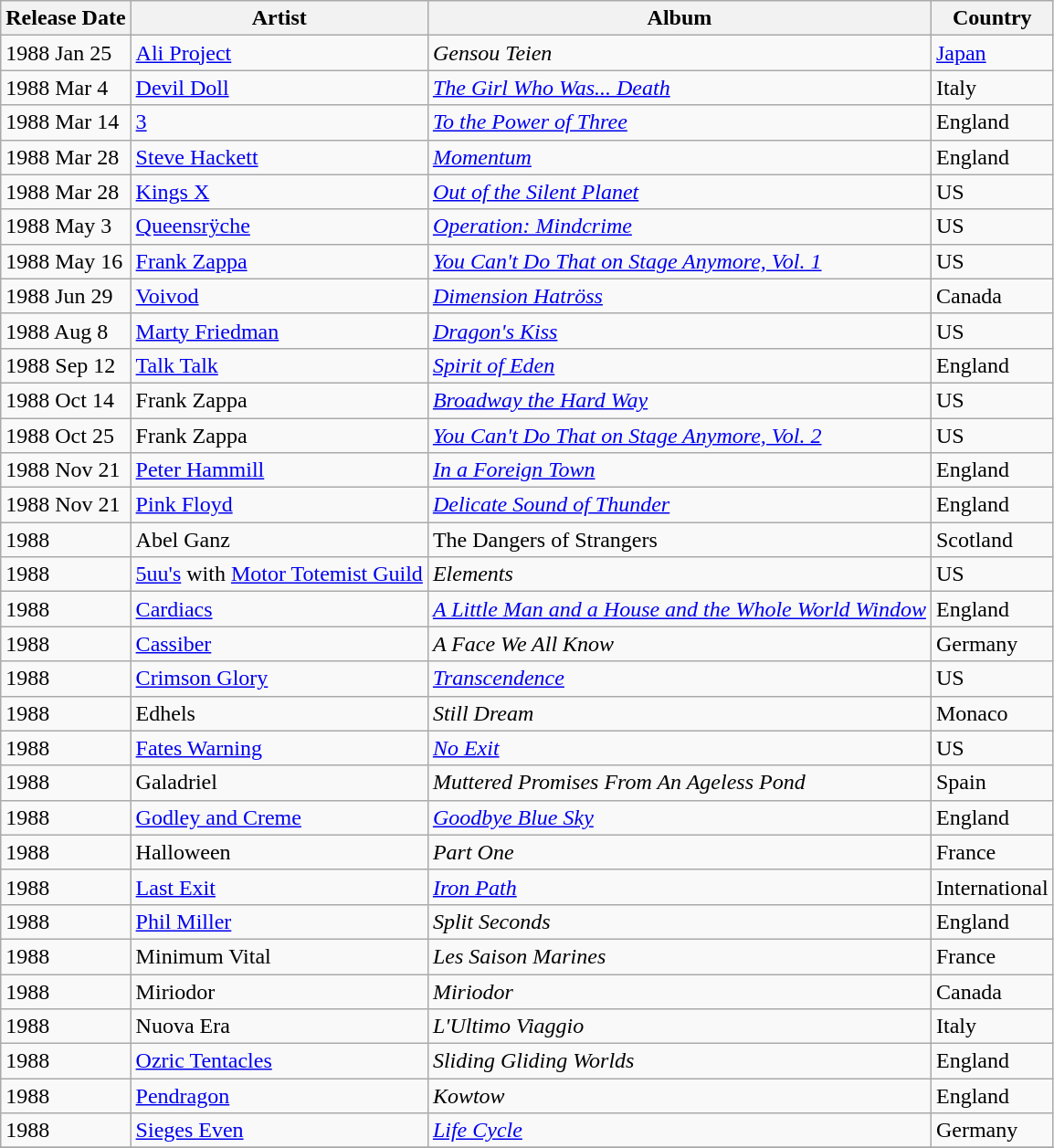<table class="wikitable">
<tr>
<th align=center>Release Date</th>
<th align=center>Artist</th>
<th align=center>Album</th>
<th align=center>Country</th>
</tr>
<tr>
<td>1988 Jan 25</td>
<td><a href='#'>Ali Project</a></td>
<td><em>Gensou Teien</em></td>
<td><a href='#'>Japan</a></td>
</tr>
<tr>
<td>1988 Mar 4</td>
<td><a href='#'>Devil Doll</a></td>
<td><em><a href='#'>The Girl Who Was... Death</a></em></td>
<td>Italy</td>
</tr>
<tr>
<td>1988 Mar 14</td>
<td><a href='#'>3</a></td>
<td><em><a href='#'>To the Power of Three</a></em></td>
<td>England</td>
</tr>
<tr>
<td>1988 Mar 28</td>
<td><a href='#'>Steve Hackett</a></td>
<td><em><a href='#'>Momentum</a></em></td>
<td>England</td>
</tr>
<tr>
<td>1988 Mar 28</td>
<td><a href='#'>Kings X</a></td>
<td><em><a href='#'>Out of the Silent Planet</a></em></td>
<td>US</td>
</tr>
<tr>
<td>1988 May 3</td>
<td><a href='#'>Queensrÿche</a></td>
<td><em><a href='#'>Operation: Mindcrime</a></em></td>
<td>US</td>
</tr>
<tr>
<td>1988 May 16</td>
<td><a href='#'>Frank Zappa</a></td>
<td><em><a href='#'>You Can't Do That on Stage Anymore, Vol. 1</a></em></td>
<td>US</td>
</tr>
<tr>
<td>1988 Jun 29</td>
<td><a href='#'>Voivod</a></td>
<td><em><a href='#'>Dimension Hatröss</a></em></td>
<td>Canada</td>
</tr>
<tr>
<td>1988 Aug 8</td>
<td><a href='#'>Marty Friedman</a></td>
<td><em><a href='#'>Dragon's Kiss</a></em></td>
<td>US</td>
</tr>
<tr>
<td>1988 Sep 12</td>
<td><a href='#'>Talk Talk</a></td>
<td><em><a href='#'>Spirit of Eden</a></em></td>
<td>England</td>
</tr>
<tr>
<td>1988 Oct 14</td>
<td>Frank Zappa</td>
<td><em><a href='#'>Broadway the Hard Way</a></em></td>
<td>US</td>
</tr>
<tr>
<td>1988 Oct 25</td>
<td>Frank Zappa</td>
<td><em><a href='#'>You Can't Do That on Stage Anymore, Vol. 2</a></em></td>
<td>US</td>
</tr>
<tr>
<td>1988 Nov 21</td>
<td><a href='#'>Peter Hammill</a></td>
<td><em><a href='#'>In a Foreign Town</a></em></td>
<td>England</td>
</tr>
<tr>
<td>1988 Nov 21</td>
<td><a href='#'>Pink Floyd</a></td>
<td><em><a href='#'>Delicate Sound of Thunder</a></em></td>
<td>England</td>
</tr>
<tr>
<td>1988</td>
<td>Abel Ganz</td>
<td>The Dangers of Strangers</td>
<td>Scotland</td>
</tr>
<tr>
<td>1988</td>
<td><a href='#'>5uu's</a> with <a href='#'>Motor Totemist Guild</a></td>
<td><em>Elements</em></td>
<td>US</td>
</tr>
<tr>
<td>1988</td>
<td><a href='#'>Cardiacs</a></td>
<td><em><a href='#'>A Little Man and a House and the Whole World Window</a></em></td>
<td>England</td>
</tr>
<tr>
<td>1988</td>
<td><a href='#'>Cassiber</a></td>
<td><em>A Face We All Know</em></td>
<td>Germany</td>
</tr>
<tr>
<td>1988</td>
<td><a href='#'>Crimson Glory</a></td>
<td><em><a href='#'>Transcendence</a></em></td>
<td>US</td>
</tr>
<tr>
<td>1988</td>
<td>Edhels</td>
<td><em>Still Dream</em></td>
<td>Monaco</td>
</tr>
<tr>
<td>1988</td>
<td><a href='#'>Fates Warning</a></td>
<td><em><a href='#'>No Exit</a></em></td>
<td>US</td>
</tr>
<tr>
<td>1988</td>
<td>Galadriel</td>
<td><em>Muttered Promises From An Ageless Pond</em></td>
<td>Spain</td>
</tr>
<tr>
<td>1988</td>
<td><a href='#'>Godley and Creme</a></td>
<td><em><a href='#'>Goodbye Blue Sky</a></em></td>
<td>England</td>
</tr>
<tr>
<td>1988</td>
<td>Halloween</td>
<td><em>Part One</em></td>
<td>France</td>
</tr>
<tr>
<td>1988</td>
<td><a href='#'>Last Exit</a></td>
<td><em><a href='#'>Iron Path</a></em></td>
<td>International</td>
</tr>
<tr>
<td>1988</td>
<td><a href='#'>Phil Miller</a></td>
<td><em>Split Seconds</em></td>
<td>England</td>
</tr>
<tr>
<td>1988</td>
<td>Minimum Vital</td>
<td><em>Les Saison Marines</em></td>
<td>France</td>
</tr>
<tr>
<td>1988</td>
<td>Miriodor</td>
<td><em>Miriodor</em></td>
<td>Canada</td>
</tr>
<tr>
<td>1988</td>
<td>Nuova Era</td>
<td><em>L'Ultimo Viaggio</em></td>
<td>Italy</td>
</tr>
<tr>
<td>1988</td>
<td><a href='#'>Ozric Tentacles</a></td>
<td><em>Sliding Gliding Worlds</em></td>
<td>England</td>
</tr>
<tr>
<td>1988</td>
<td><a href='#'>Pendragon</a></td>
<td><em>Kowtow</em></td>
<td>England</td>
</tr>
<tr>
<td>1988</td>
<td><a href='#'>Sieges Even</a></td>
<td><em><a href='#'>Life Cycle</a></em></td>
<td>Germany</td>
</tr>
<tr>
</tr>
</table>
